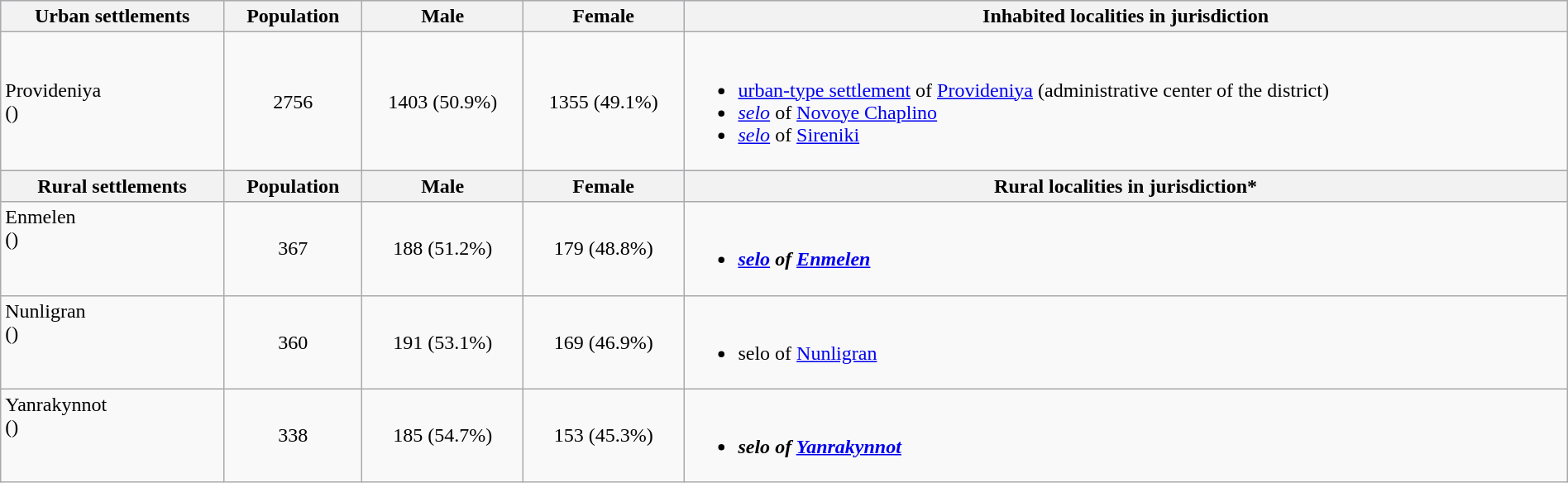<table class="wikitable" style="width:100%">
<tr bgcolor="#CCCCFF" align="left">
<th>Urban settlements</th>
<th>Population</th>
<th>Male</th>
<th>Female</th>
<th>Inhabited localities in jurisdiction</th>
</tr>
<tr>
<td valign="center">Provideniya<br>()</td>
<td align="center">2756</td>
<td align="center">1403 (50.9%)</td>
<td align="center">1355 (49.1%)</td>
<td><br><ul><li><a href='#'>urban-type settlement</a> of <a href='#'>Provideniya</a> (administrative center of the district)</li><li><em><a href='#'>selo</a></em> of <a href='#'>Novoye Chaplino</a></li><li><em><a href='#'>selo</a></em> of <a href='#'>Sireniki</a></li></ul></td>
</tr>
<tr bgcolor="#CCCCFF" align="left">
<th>Rural settlements</th>
<th>Population</th>
<th>Male</th>
<th>Female</th>
<th>Rural localities in jurisdiction*</th>
</tr>
<tr>
<td valign="top">Enmelen<br>()</td>
<td align="center">367</td>
<td align="center">188 (51.2%)</td>
<td align="center">179 (48.8%)</td>
<td><br><ul><li><strong><em><a href='#'>selo</a><em> of <a href='#'>Enmelen</a><strong></li></ul></td>
</tr>
<tr>
<td valign="top">Nunligran<br>()</td>
<td align="center">360</td>
<td align="center">191 (53.1%)</td>
<td align="center">169 (46.9%)</td>
<td><br><ul><li></em></strong>selo</em> of <a href='#'>Nunligran</a></strong></li></ul></td>
</tr>
<tr>
<td valign="top">Yanrakynnot<br>()</td>
<td align="center">338</td>
<td align="center">185 (54.7%)</td>
<td align="center">153 (45.3%)</td>
<td><br><ul><li><strong><em>selo<em> of <a href='#'>Yanrakynnot</a><strong></li></ul></td>
</tr>
</table>
